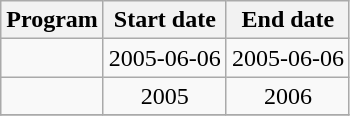<table class="wikitable">
<tr>
<th>Program</th>
<th>Start date</th>
<th>End date</th>
</tr>
<tr>
<td></td>
<td align="center">2005-06-06</td>
<td align="center">2005-06-06</td>
</tr>
<tr>
<td></td>
<td align="center">2005</td>
<td align="center">2006</td>
</tr>
<tr>
</tr>
</table>
